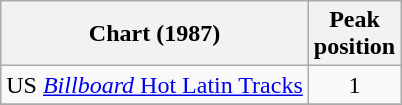<table class="wikitable">
<tr>
<th align="left">Chart (1987)</th>
<th align="left">Peak<br>position</th>
</tr>
<tr>
<td align="left">US <a href='#'><em>Billboard</em> Hot Latin Tracks</a></td>
<td align="center">1</td>
</tr>
<tr>
</tr>
</table>
